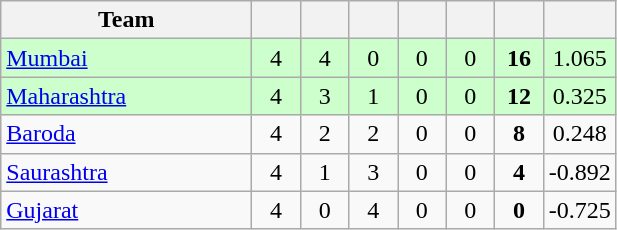<table class="wikitable" style="text-align:center">
<tr>
<th style="width:160px">Team</th>
<th style="width:25px"></th>
<th style="width:25px"></th>
<th style="width:25px"></th>
<th style="width:25px"></th>
<th style="width:25px"></th>
<th style="width:25px"></th>
<th style="width:25px"></th>
</tr>
<tr style="background:#cfc;">
<td style="text-align:left"><a href='#'>Mumbai</a></td>
<td>4</td>
<td>4</td>
<td>0</td>
<td>0</td>
<td>0</td>
<td><strong>16</strong></td>
<td>1.065</td>
</tr>
<tr style="background:#cfc;">
<td style="text-align:left"><a href='#'>Maharashtra</a></td>
<td>4</td>
<td>3</td>
<td>1</td>
<td>0</td>
<td>0</td>
<td><strong>12</strong></td>
<td>0.325</td>
</tr>
<tr>
<td style="text-align:left"><a href='#'>Baroda</a></td>
<td>4</td>
<td>2</td>
<td>2</td>
<td>0</td>
<td>0</td>
<td><strong>8</strong></td>
<td>0.248</td>
</tr>
<tr>
<td style="text-align:left"><a href='#'>Saurashtra</a></td>
<td>4</td>
<td>1</td>
<td>3</td>
<td>0</td>
<td>0</td>
<td><strong>4</strong></td>
<td>-0.892</td>
</tr>
<tr>
<td style="text-align:left"><a href='#'>Gujarat</a></td>
<td>4</td>
<td>0</td>
<td>4</td>
<td>0</td>
<td>0</td>
<td><strong>0</strong></td>
<td>-0.725</td>
</tr>
</table>
